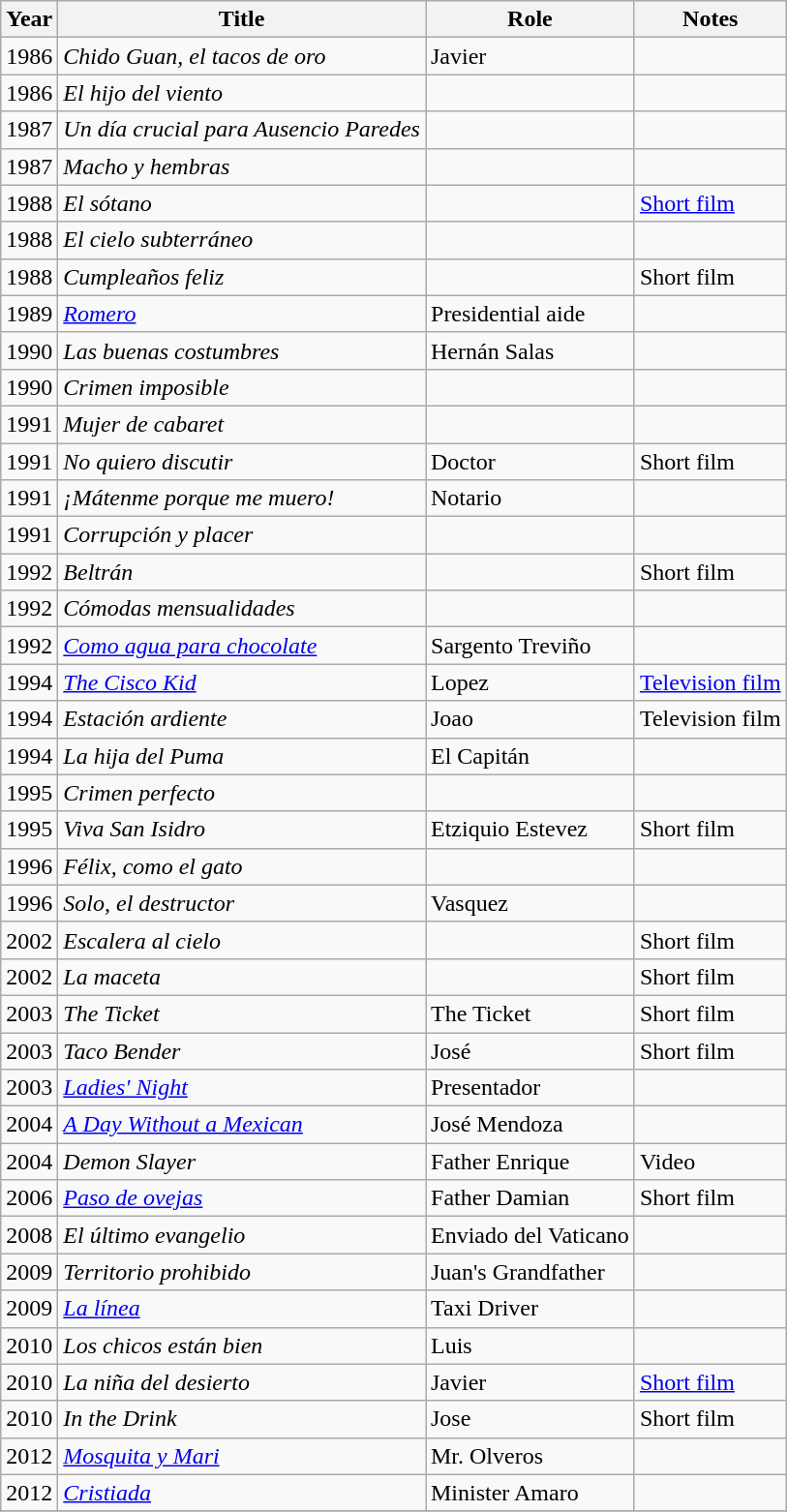<table class="wikitable sortable">
<tr>
<th>Year</th>
<th>Title</th>
<th>Role</th>
<th>Notes</th>
</tr>
<tr>
<td>1986</td>
<td><em>Chido Guan, el tacos de oro</em></td>
<td>Javier</td>
<td></td>
</tr>
<tr>
<td>1986</td>
<td><em>El hijo del viento</em></td>
<td></td>
<td></td>
</tr>
<tr>
<td>1987</td>
<td><em>Un día crucial para Ausencio Paredes</em></td>
<td></td>
<td></td>
</tr>
<tr>
<td>1987</td>
<td><em>Macho y hembras</em></td>
<td></td>
<td></td>
</tr>
<tr>
<td>1988</td>
<td><em>El sótano</em></td>
<td></td>
<td><a href='#'>Short film</a></td>
</tr>
<tr>
<td>1988</td>
<td><em>El cielo subterráneo</em></td>
<td></td>
<td></td>
</tr>
<tr>
<td>1988</td>
<td><em>Cumpleaños feliz</em></td>
<td></td>
<td>Short film</td>
</tr>
<tr>
<td>1989</td>
<td><em><a href='#'>Romero</a></em></td>
<td>Presidential aide</td>
<td></td>
</tr>
<tr>
<td>1990</td>
<td><em>Las buenas costumbres</em></td>
<td>Hernán Salas</td>
<td></td>
</tr>
<tr>
<td>1990</td>
<td><em>Crimen imposible</em></td>
<td></td>
<td></td>
</tr>
<tr>
<td>1991</td>
<td><em>Mujer de cabaret</em></td>
<td></td>
<td></td>
</tr>
<tr>
<td>1991</td>
<td><em>No quiero discutir</em></td>
<td>Doctor</td>
<td>Short film</td>
</tr>
<tr>
<td>1991</td>
<td><em>¡Mátenme porque me muero! </em></td>
<td>Notario</td>
<td></td>
</tr>
<tr>
<td>1991</td>
<td><em>Corrupción y placer</em></td>
<td></td>
<td></td>
</tr>
<tr>
<td>1992</td>
<td><em>Beltrán</em></td>
<td></td>
<td>Short film</td>
</tr>
<tr>
<td>1992</td>
<td><em>Cómodas mensualidades </em></td>
<td></td>
<td></td>
</tr>
<tr>
<td>1992</td>
<td><em><a href='#'>Como agua para chocolate</a> </em></td>
<td>Sargento Treviño</td>
<td></td>
</tr>
<tr>
<td>1994</td>
<td><em><a href='#'>The Cisco Kid</a></em></td>
<td>Lopez</td>
<td><a href='#'>Television film</a></td>
</tr>
<tr>
<td>1994</td>
<td><em>Estación ardiente</em></td>
<td>Joao</td>
<td>Television film</td>
</tr>
<tr>
<td>1994</td>
<td><em>La hija del Puma</em></td>
<td>El Capitán</td>
<td></td>
</tr>
<tr>
<td>1995</td>
<td><em>Crimen perfecto</em></td>
<td></td>
<td></td>
</tr>
<tr>
<td>1995</td>
<td><em>Viva San Isidro</em></td>
<td>Etziquio Estevez</td>
<td>Short film</td>
</tr>
<tr>
<td>1996</td>
<td><em>Félix, como el gato</em></td>
<td></td>
<td></td>
</tr>
<tr>
<td>1996</td>
<td><em>Solo, el destructor</em></td>
<td>Vasquez</td>
<td></td>
</tr>
<tr>
<td>2002</td>
<td><em>Escalera al cielo</em></td>
<td></td>
<td>Short film</td>
</tr>
<tr>
<td>2002</td>
<td><em>La maceta</em></td>
<td></td>
<td>Short film</td>
</tr>
<tr>
<td>2003</td>
<td><em>The Ticket</em></td>
<td>The Ticket</td>
<td>Short film</td>
</tr>
<tr>
<td>2003</td>
<td><em>Taco Bender</em></td>
<td>José</td>
<td>Short film</td>
</tr>
<tr>
<td>2003</td>
<td><em><a href='#'>Ladies' Night</a></em></td>
<td>Presentador</td>
<td></td>
</tr>
<tr>
<td>2004</td>
<td><em><a href='#'>A Day Without a Mexican</a></em></td>
<td>José Mendoza</td>
<td></td>
</tr>
<tr>
<td>2004</td>
<td><em>Demon Slayer</em></td>
<td>Father Enrique</td>
<td>Video</td>
</tr>
<tr>
<td>2006</td>
<td><em><a href='#'>Paso de ovejas</a></em></td>
<td>Father Damian</td>
<td>Short film</td>
</tr>
<tr>
<td>2008</td>
<td><em>El último evangelio</em></td>
<td>Enviado del Vaticano</td>
<td></td>
</tr>
<tr>
<td>2009</td>
<td><em>Territorio prohibido</em></td>
<td>Juan's Grandfather</td>
<td></td>
</tr>
<tr>
<td>2009</td>
<td><em><a href='#'>La línea</a></em></td>
<td>Taxi Driver</td>
<td></td>
</tr>
<tr>
<td>2010</td>
<td><em>Los chicos están bien</em></td>
<td>Luis</td>
<td></td>
</tr>
<tr>
<td>2010</td>
<td><em>La niña del desierto</em></td>
<td>Javier</td>
<td><a href='#'>Short film</a></td>
</tr>
<tr>
<td>2010</td>
<td><em>In the Drink</em></td>
<td>Jose</td>
<td>Short film</td>
</tr>
<tr>
<td>2012</td>
<td><em><a href='#'>Mosquita y Mari</a></em> </td>
<td>Mr. Olveros</td>
<td></td>
</tr>
<tr>
<td>2012</td>
<td><em><a href='#'>Cristiada</a></em></td>
<td>Minister Amaro</td>
<td></td>
</tr>
<tr>
</tr>
</table>
